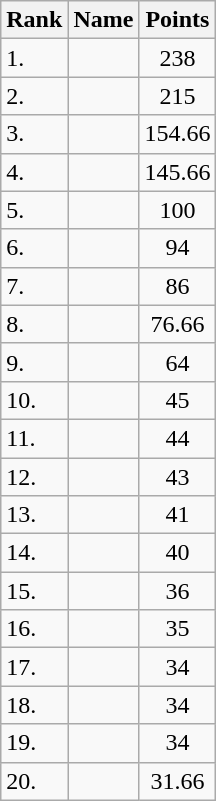<table class="wikitable sortable">
<tr>
<th>Rank</th>
<th>Name</th>
<th>Points</th>
</tr>
<tr>
<td>1.</td>
<td></td>
<td align=center>238</td>
</tr>
<tr>
<td>2.</td>
<td></td>
<td align=center>215</td>
</tr>
<tr>
<td>3.</td>
<td></td>
<td align=center>154.66</td>
</tr>
<tr>
<td>4.</td>
<td></td>
<td align=center>145.66</td>
</tr>
<tr>
<td>5.</td>
<td></td>
<td align=center>100</td>
</tr>
<tr>
<td>6.</td>
<td></td>
<td align=center>94</td>
</tr>
<tr>
<td>7.</td>
<td></td>
<td align=center>86</td>
</tr>
<tr>
<td>8.</td>
<td></td>
<td align=center>76.66</td>
</tr>
<tr>
<td>9.</td>
<td></td>
<td align=center>64</td>
</tr>
<tr>
<td>10.</td>
<td></td>
<td align=center>45</td>
</tr>
<tr>
<td>11.</td>
<td></td>
<td align=center>44</td>
</tr>
<tr>
<td>12.</td>
<td></td>
<td align=center>43</td>
</tr>
<tr>
<td>13.</td>
<td></td>
<td align=center>41</td>
</tr>
<tr>
<td>14.</td>
<td></td>
<td align=center>40</td>
</tr>
<tr>
<td>15.</td>
<td></td>
<td align=center>36</td>
</tr>
<tr>
<td>16.</td>
<td></td>
<td align=center>35</td>
</tr>
<tr>
<td>17.</td>
<td></td>
<td align=center>34</td>
</tr>
<tr>
<td>18.</td>
<td></td>
<td align=center>34</td>
</tr>
<tr>
<td>19.</td>
<td></td>
<td align=center>34</td>
</tr>
<tr>
<td>20.</td>
<td></td>
<td align=center>31.66</td>
</tr>
</table>
